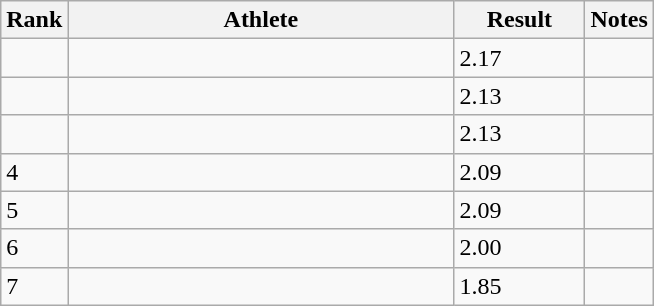<table class=wikitable sortable style="text-align:Left">
<tr>
<th width=10>Rank</th>
<th width=250>Athlete</th>
<th width=80>Result</th>
<th width=10>Notes</th>
</tr>
<tr>
<td></td>
<td></td>
<td>2.17</td>
<td></td>
</tr>
<tr>
<td></td>
<td></td>
<td>2.13</td>
<td></td>
</tr>
<tr>
<td></td>
<td></td>
<td>2.13</td>
<td></td>
</tr>
<tr>
<td>4</td>
<td></td>
<td>2.09</td>
<td></td>
</tr>
<tr>
<td>5</td>
<td></td>
<td>2.09</td>
<td></td>
</tr>
<tr>
<td>6</td>
<td></td>
<td>2.00</td>
<td></td>
</tr>
<tr>
<td>7</td>
<td></td>
<td>1.85</td>
<td></td>
</tr>
</table>
